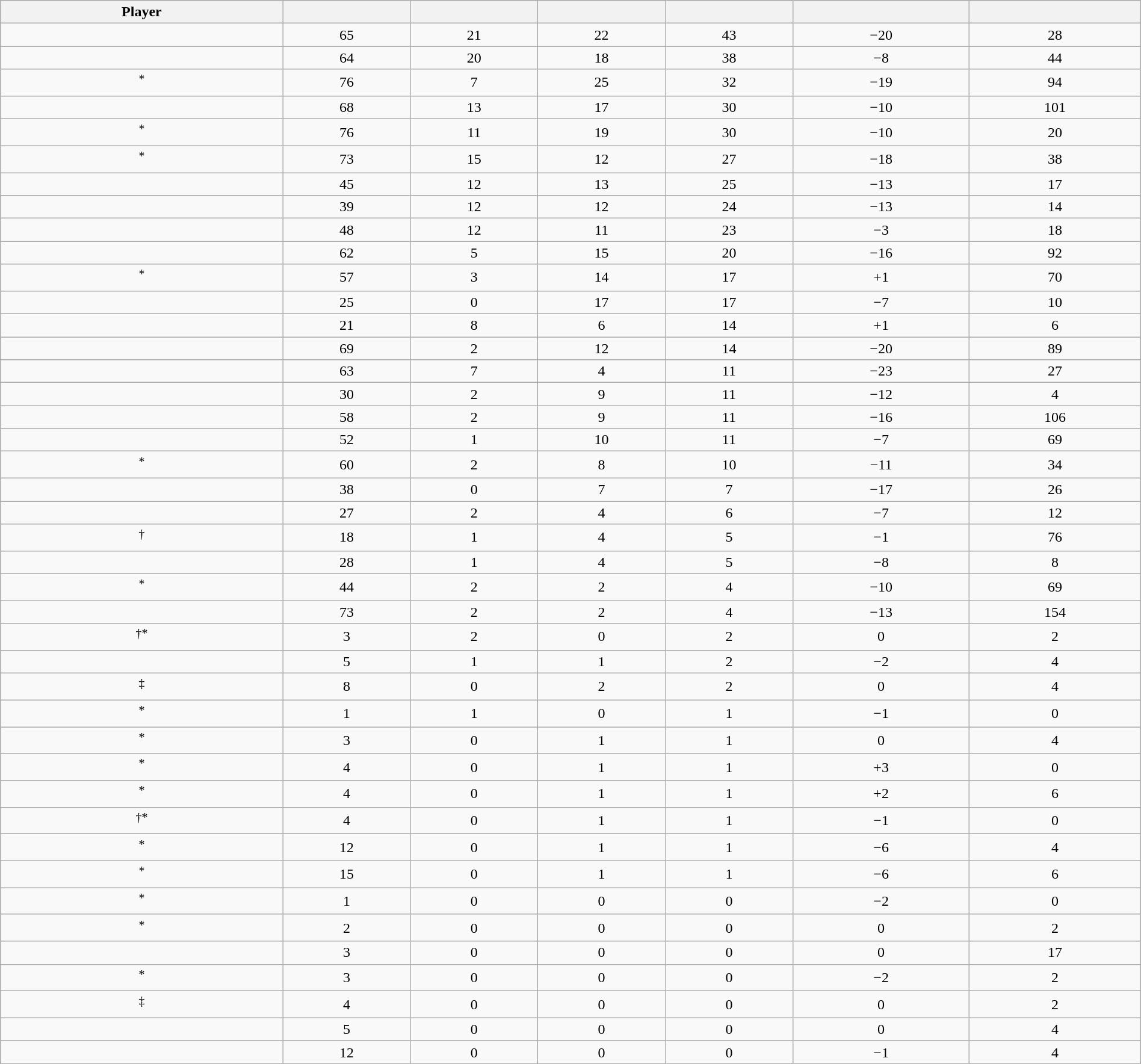<table class="wikitable sortable" style="width:100%;">
<tr align=center>
<th>Player</th>
<th></th>
<th></th>
<th></th>
<th></th>
<th data-sort-type="number"></th>
<th></th>
</tr>
<tr align=center>
<td></td>
<td>65</td>
<td>21</td>
<td>22</td>
<td>43</td>
<td>−20</td>
<td>28</td>
</tr>
<tr align=center>
<td></td>
<td>64</td>
<td>20</td>
<td>18</td>
<td>38</td>
<td>−8</td>
<td>44</td>
</tr>
<tr align=center>
<td><sup>*</sup></td>
<td>76</td>
<td>7</td>
<td>25</td>
<td>32</td>
<td>−19</td>
<td>94</td>
</tr>
<tr align=center>
<td></td>
<td>68</td>
<td>13</td>
<td>17</td>
<td>30</td>
<td>−10</td>
<td>101</td>
</tr>
<tr align=center>
<td><sup>*</sup></td>
<td>76</td>
<td>11</td>
<td>19</td>
<td>30</td>
<td>−10</td>
<td>20</td>
</tr>
<tr align=center>
<td><sup>*</sup></td>
<td>73</td>
<td>15</td>
<td>12</td>
<td>27</td>
<td>−18</td>
<td>38</td>
</tr>
<tr align=center>
<td></td>
<td>45</td>
<td>12</td>
<td>13</td>
<td>25</td>
<td>−13</td>
<td>17</td>
</tr>
<tr align=center>
<td></td>
<td>39</td>
<td>12</td>
<td>12</td>
<td>24</td>
<td>−13</td>
<td>14</td>
</tr>
<tr align=center>
<td></td>
<td>48</td>
<td>12</td>
<td>11</td>
<td>23</td>
<td>−3</td>
<td>18</td>
</tr>
<tr align=center>
<td></td>
<td>62</td>
<td>5</td>
<td>15</td>
<td>20</td>
<td>−16</td>
<td>92</td>
</tr>
<tr align=center>
<td><sup>*</sup></td>
<td>57</td>
<td>3</td>
<td>14</td>
<td>17</td>
<td>+1</td>
<td>70</td>
</tr>
<tr align=center>
<td></td>
<td>25</td>
<td>0</td>
<td>17</td>
<td>17</td>
<td>−7</td>
<td>10</td>
</tr>
<tr align=center>
<td></td>
<td>21</td>
<td>8</td>
<td>6</td>
<td>14</td>
<td>+1</td>
<td>6</td>
</tr>
<tr align=center>
<td></td>
<td>69</td>
<td>2</td>
<td>12</td>
<td>14</td>
<td>−20</td>
<td>89</td>
</tr>
<tr align=center>
<td></td>
<td>63</td>
<td>7</td>
<td>4</td>
<td>11</td>
<td>−23</td>
<td>27</td>
</tr>
<tr align=center>
<td></td>
<td>30</td>
<td>2</td>
<td>9</td>
<td>11</td>
<td>−12</td>
<td>4</td>
</tr>
<tr align=center>
<td></td>
<td>58</td>
<td>2</td>
<td>9</td>
<td>11</td>
<td>−16</td>
<td>106</td>
</tr>
<tr align=center>
<td></td>
<td>52</td>
<td>1</td>
<td>10</td>
<td>11</td>
<td>−7</td>
<td>69</td>
</tr>
<tr align=center>
<td><sup>*</sup></td>
<td>60</td>
<td>2</td>
<td>8</td>
<td>10</td>
<td>−11</td>
<td>34</td>
</tr>
<tr align=center>
<td></td>
<td>38</td>
<td>0</td>
<td>7</td>
<td>7</td>
<td>−17</td>
<td>26</td>
</tr>
<tr align=center>
<td></td>
<td>27</td>
<td>2</td>
<td>4</td>
<td>6</td>
<td>−7</td>
<td>12</td>
</tr>
<tr align=center>
<td><sup>†</sup></td>
<td>18</td>
<td>1</td>
<td>4</td>
<td>5</td>
<td>−1</td>
<td>76</td>
</tr>
<tr align=center>
<td></td>
<td>28</td>
<td>1</td>
<td>4</td>
<td>5</td>
<td>−8</td>
<td>8</td>
</tr>
<tr align=center>
<td><sup>*</sup></td>
<td>44</td>
<td>2</td>
<td>2</td>
<td>4</td>
<td>−10</td>
<td>69</td>
</tr>
<tr align=center>
<td></td>
<td>73</td>
<td>2</td>
<td>2</td>
<td>4</td>
<td>−13</td>
<td>154</td>
</tr>
<tr align=center>
<td><sup>†*</sup></td>
<td>3</td>
<td>2</td>
<td>0</td>
<td>2</td>
<td>0</td>
<td>2</td>
</tr>
<tr align=center>
<td></td>
<td>5</td>
<td>1</td>
<td>1</td>
<td>2</td>
<td>−2</td>
<td>4</td>
</tr>
<tr align=center>
<td><sup>‡</sup></td>
<td>8</td>
<td>0</td>
<td>2</td>
<td>2</td>
<td>0</td>
<td>4</td>
</tr>
<tr align=center>
<td><sup>*</sup></td>
<td>1</td>
<td>1</td>
<td>0</td>
<td>1</td>
<td>−1</td>
<td>0</td>
</tr>
<tr align=center>
<td><sup>*</sup></td>
<td>3</td>
<td>0</td>
<td>1</td>
<td>1</td>
<td>0</td>
<td>4</td>
</tr>
<tr align=center>
<td><sup>*</sup></td>
<td>4</td>
<td>0</td>
<td>1</td>
<td>1</td>
<td>+3</td>
<td>0</td>
</tr>
<tr align=center>
<td><sup>*</sup></td>
<td>4</td>
<td>0</td>
<td>1</td>
<td>1</td>
<td>+2</td>
<td>6</td>
</tr>
<tr align=center>
<td><sup>†*</sup></td>
<td>4</td>
<td>0</td>
<td>1</td>
<td>1</td>
<td>−1</td>
<td>0</td>
</tr>
<tr align=center>
<td><sup>*</sup></td>
<td>12</td>
<td>0</td>
<td>1</td>
<td>1</td>
<td>−6</td>
<td>4</td>
</tr>
<tr align=center>
<td><sup>*</sup></td>
<td>15</td>
<td>0</td>
<td>1</td>
<td>1</td>
<td>−6</td>
<td>6</td>
</tr>
<tr align=center>
<td><sup>*</sup></td>
<td>1</td>
<td>0</td>
<td>0</td>
<td>0</td>
<td>−2</td>
<td>0</td>
</tr>
<tr align=center>
<td><sup>*</sup></td>
<td>2</td>
<td>0</td>
<td>0</td>
<td>0</td>
<td>0</td>
<td>2</td>
</tr>
<tr align=center>
<td></td>
<td>3</td>
<td>0</td>
<td>0</td>
<td>0</td>
<td>0</td>
<td>17</td>
</tr>
<tr align=center>
<td><sup>*</sup></td>
<td>3</td>
<td>0</td>
<td>0</td>
<td>0</td>
<td>−2</td>
<td>2</td>
</tr>
<tr align=center>
<td><sup>‡</sup></td>
<td>4</td>
<td>0</td>
<td>0</td>
<td>0</td>
<td>0</td>
<td>2</td>
</tr>
<tr align=center>
<td></td>
<td>5</td>
<td>0</td>
<td>0</td>
<td>0</td>
<td>0</td>
<td>4</td>
</tr>
<tr align=center>
<td></td>
<td>12</td>
<td>0</td>
<td>0</td>
<td>0</td>
<td>−1</td>
<td>4</td>
</tr>
</table>
